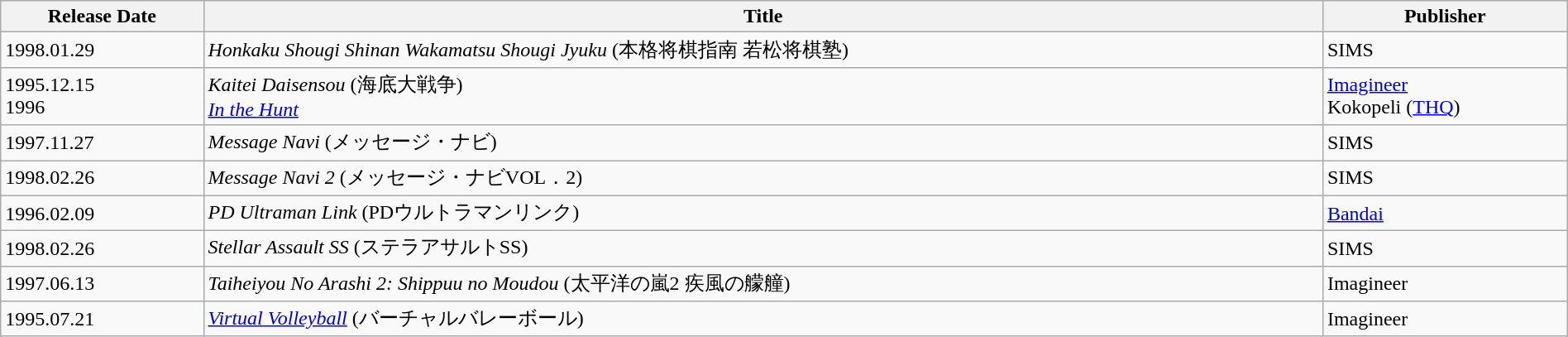<table class="wikitable" style="width:100%;">
<tr>
<th>Release Date</th>
<th>Title</th>
<th>Publisher</th>
</tr>
<tr>
<td>1998.01.29 </td>
<td><em>Honkaku Shougi Shinan Wakamatsu Shougi Jyuku</em> (本格将棋指南 若松将棋塾)</td>
<td>SIMS</td>
</tr>
<tr>
<td>1995.12.15 <br>1996  </td>
<td><em>Kaitei Daisensou</em> (海底大戦争) <br> <em><a href='#'>In the Hunt</a></em>  </td>
<td><a href='#'>Imagineer</a> <br>Kokopeli (<a href='#'>THQ</a>)  </td>
</tr>
<tr>
<td>1997.11.27 </td>
<td><em>Message Navi</em> (メッセージ・ナビ)</td>
<td>SIMS</td>
</tr>
<tr>
<td>1998.02.26 </td>
<td><em>Message Navi 2</em> (メッセージ・ナビVOL．2)</td>
<td>SIMS</td>
</tr>
<tr>
<td>1996.02.09 </td>
<td><em>PD Ultraman Link</em> (PDウルトラマンリンク)</td>
<td><a href='#'>Bandai</a></td>
</tr>
<tr>
<td>1998.02.26 </td>
<td><em>Stellar Assault SS</em> (ステラアサルトSS)</td>
<td>SIMS</td>
</tr>
<tr>
<td>1997.06.13 </td>
<td><em>Taiheiyou No Arashi 2: Shippuu no Moudou</em> (太平洋の嵐2 疾風の艨艟)</td>
<td>Imagineer</td>
</tr>
<tr>
<td>1995.07.21 </td>
<td><em><a href='#'>Virtual Volleyball</a></em> (バーチャルバレーボール)</td>
<td>Imagineer</td>
</tr>
</table>
